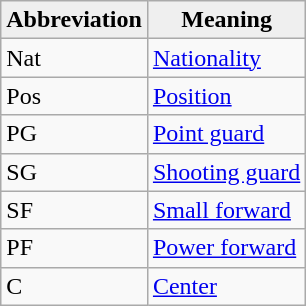<table class="wikitable">
<tr bgcolor="#efefef">
<td><strong>Abbreviation</strong></td>
<td align=center><strong>Meaning</strong></td>
</tr>
<tr>
<td>Nat</td>
<td><a href='#'>Nationality</a></td>
</tr>
<tr>
<td>Pos</td>
<td><a href='#'>Position</a></td>
</tr>
<tr>
<td>PG</td>
<td><a href='#'>Point guard</a></td>
</tr>
<tr>
<td>SG</td>
<td><a href='#'>Shooting guard</a></td>
</tr>
<tr>
<td>SF</td>
<td><a href='#'>Small forward</a></td>
</tr>
<tr>
<td>PF</td>
<td><a href='#'>Power forward</a></td>
</tr>
<tr>
<td>C</td>
<td><a href='#'>Center</a></td>
</tr>
</table>
